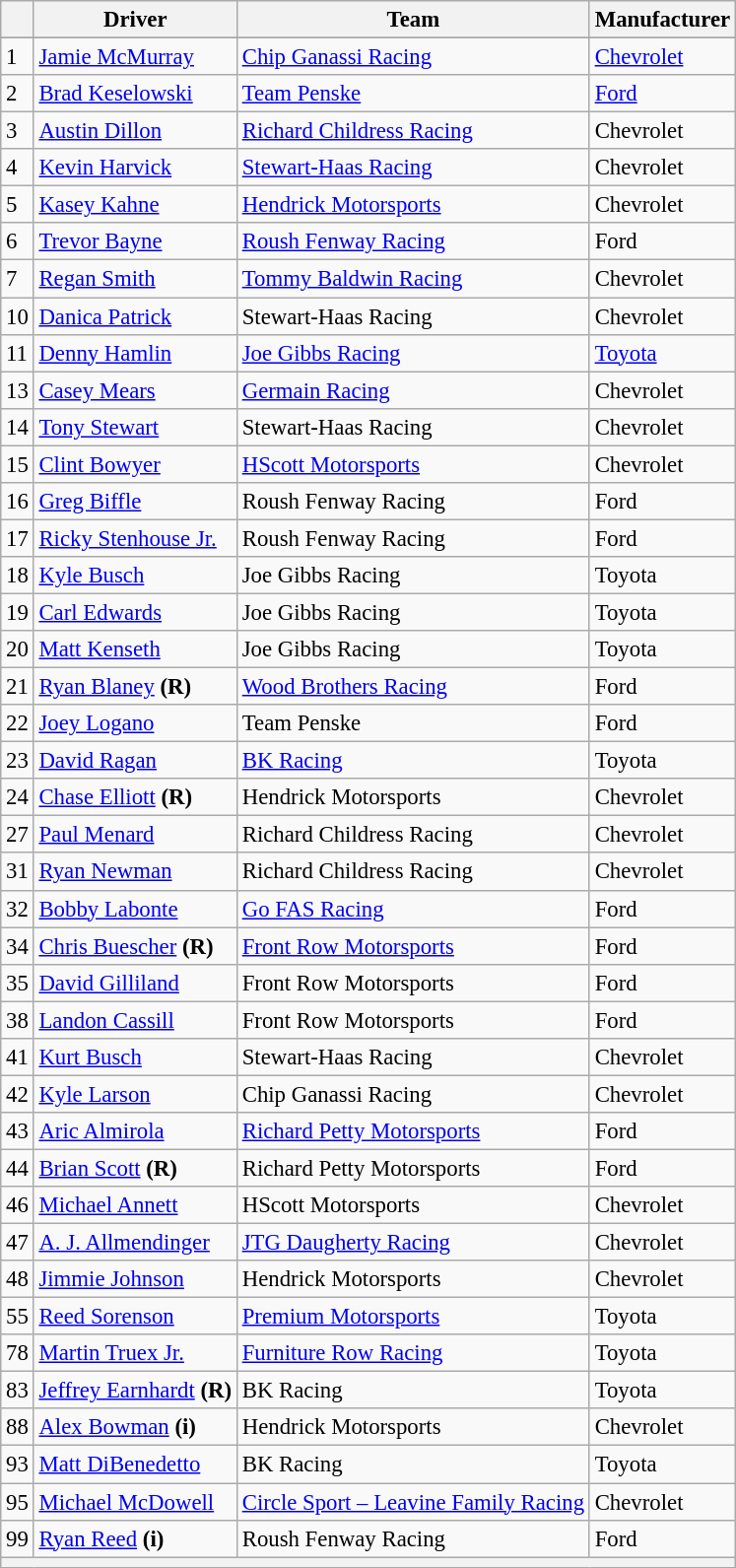<table class="wikitable" style="font-size:95%">
<tr>
<th></th>
<th>Driver</th>
<th>Team</th>
<th>Manufacturer</th>
</tr>
<tr>
</tr>
<tr>
<td>1</td>
<td><a href='#'>Jamie McMurray</a></td>
<td><a href='#'>Chip Ganassi Racing</a></td>
<td><a href='#'>Chevrolet</a></td>
</tr>
<tr>
<td>2</td>
<td><a href='#'>Brad Keselowski</a></td>
<td><a href='#'>Team Penske</a></td>
<td><a href='#'>Ford</a></td>
</tr>
<tr>
<td>3</td>
<td><a href='#'>Austin Dillon</a></td>
<td><a href='#'>Richard Childress Racing</a></td>
<td>Chevrolet</td>
</tr>
<tr>
<td>4</td>
<td><a href='#'>Kevin Harvick</a></td>
<td><a href='#'>Stewart-Haas Racing</a></td>
<td>Chevrolet</td>
</tr>
<tr>
<td>5</td>
<td><a href='#'>Kasey Kahne</a></td>
<td><a href='#'>Hendrick Motorsports</a></td>
<td>Chevrolet</td>
</tr>
<tr>
<td>6</td>
<td><a href='#'>Trevor Bayne</a></td>
<td><a href='#'>Roush Fenway Racing</a></td>
<td>Ford</td>
</tr>
<tr>
<td>7</td>
<td><a href='#'>Regan Smith</a></td>
<td><a href='#'>Tommy Baldwin Racing</a></td>
<td>Chevrolet</td>
</tr>
<tr>
<td>10</td>
<td><a href='#'>Danica Patrick</a></td>
<td>Stewart-Haas Racing</td>
<td>Chevrolet</td>
</tr>
<tr>
<td>11</td>
<td><a href='#'>Denny Hamlin</a></td>
<td><a href='#'>Joe Gibbs Racing</a></td>
<td><a href='#'>Toyota</a></td>
</tr>
<tr>
<td>13</td>
<td><a href='#'>Casey Mears</a></td>
<td><a href='#'>Germain Racing</a></td>
<td>Chevrolet</td>
</tr>
<tr>
<td>14</td>
<td><a href='#'>Tony Stewart</a></td>
<td>Stewart-Haas Racing</td>
<td>Chevrolet</td>
</tr>
<tr>
<td>15</td>
<td><a href='#'>Clint Bowyer</a></td>
<td><a href='#'>HScott Motorsports</a></td>
<td>Chevrolet</td>
</tr>
<tr>
<td>16</td>
<td><a href='#'>Greg Biffle</a></td>
<td>Roush Fenway Racing</td>
<td>Ford</td>
</tr>
<tr>
<td>17</td>
<td><a href='#'>Ricky Stenhouse Jr.</a></td>
<td>Roush Fenway Racing</td>
<td>Ford</td>
</tr>
<tr>
<td>18</td>
<td><a href='#'>Kyle Busch</a></td>
<td>Joe Gibbs Racing</td>
<td>Toyota</td>
</tr>
<tr>
<td>19</td>
<td><a href='#'>Carl Edwards</a></td>
<td>Joe Gibbs Racing</td>
<td>Toyota</td>
</tr>
<tr>
<td>20</td>
<td><a href='#'>Matt Kenseth</a></td>
<td>Joe Gibbs Racing</td>
<td>Toyota</td>
</tr>
<tr>
<td>21</td>
<td><a href='#'>Ryan Blaney</a> <strong>(R)</strong></td>
<td><a href='#'>Wood Brothers Racing</a></td>
<td>Ford</td>
</tr>
<tr>
<td>22</td>
<td><a href='#'>Joey Logano</a></td>
<td>Team Penske</td>
<td>Ford</td>
</tr>
<tr>
<td>23</td>
<td><a href='#'>David Ragan</a></td>
<td><a href='#'>BK Racing</a></td>
<td>Toyota</td>
</tr>
<tr>
<td>24</td>
<td><a href='#'>Chase Elliott</a> <strong>(R)</strong></td>
<td>Hendrick Motorsports</td>
<td>Chevrolet</td>
</tr>
<tr>
<td>27</td>
<td><a href='#'>Paul Menard</a></td>
<td>Richard Childress Racing</td>
<td>Chevrolet</td>
</tr>
<tr>
<td>31</td>
<td><a href='#'>Ryan Newman</a></td>
<td>Richard Childress Racing</td>
<td>Chevrolet</td>
</tr>
<tr>
<td>32</td>
<td><a href='#'>Bobby Labonte</a></td>
<td><a href='#'>Go FAS Racing</a></td>
<td>Ford</td>
</tr>
<tr>
<td>34</td>
<td><a href='#'>Chris Buescher</a> <strong>(R)</strong></td>
<td><a href='#'>Front Row Motorsports</a></td>
<td>Ford</td>
</tr>
<tr>
<td>35</td>
<td><a href='#'>David Gilliland</a></td>
<td>Front Row Motorsports</td>
<td>Ford</td>
</tr>
<tr>
<td>38</td>
<td><a href='#'>Landon Cassill</a></td>
<td>Front Row Motorsports</td>
<td>Ford</td>
</tr>
<tr>
<td>41</td>
<td><a href='#'>Kurt Busch</a></td>
<td>Stewart-Haas Racing</td>
<td>Chevrolet</td>
</tr>
<tr>
<td>42</td>
<td><a href='#'>Kyle Larson</a></td>
<td>Chip Ganassi Racing</td>
<td>Chevrolet</td>
</tr>
<tr>
<td>43</td>
<td><a href='#'>Aric Almirola</a></td>
<td><a href='#'>Richard Petty Motorsports</a></td>
<td>Ford</td>
</tr>
<tr>
<td>44</td>
<td><a href='#'>Brian Scott</a> <strong>(R)</strong></td>
<td>Richard Petty Motorsports</td>
<td>Ford</td>
</tr>
<tr>
<td>46</td>
<td><a href='#'>Michael Annett</a></td>
<td>HScott Motorsports</td>
<td>Chevrolet</td>
</tr>
<tr>
<td>47</td>
<td><a href='#'>A. J. Allmendinger</a></td>
<td><a href='#'>JTG Daugherty Racing</a></td>
<td>Chevrolet</td>
</tr>
<tr>
<td>48</td>
<td><a href='#'>Jimmie Johnson</a></td>
<td>Hendrick Motorsports</td>
<td>Chevrolet</td>
</tr>
<tr>
<td>55</td>
<td><a href='#'>Reed Sorenson</a></td>
<td><a href='#'>Premium Motorsports</a></td>
<td>Toyota</td>
</tr>
<tr>
<td>78</td>
<td><a href='#'>Martin Truex Jr.</a></td>
<td><a href='#'>Furniture Row Racing</a></td>
<td>Toyota</td>
</tr>
<tr>
<td>83</td>
<td><a href='#'>Jeffrey Earnhardt</a> <strong>(R)</strong></td>
<td>BK Racing</td>
<td>Toyota</td>
</tr>
<tr>
<td>88</td>
<td><a href='#'>Alex Bowman</a> <strong>(i)</strong></td>
<td>Hendrick Motorsports</td>
<td>Chevrolet</td>
</tr>
<tr>
<td>93</td>
<td><a href='#'>Matt DiBenedetto</a></td>
<td>BK Racing</td>
<td>Toyota</td>
</tr>
<tr>
<td>95</td>
<td><a href='#'>Michael McDowell</a></td>
<td><a href='#'>Circle Sport – Leavine Family Racing</a></td>
<td>Chevrolet</td>
</tr>
<tr>
<td>99</td>
<td><a href='#'>Ryan Reed</a> <strong>(i)</strong></td>
<td>Roush Fenway Racing</td>
<td>Ford</td>
</tr>
<tr>
<th colspan="4"></th>
</tr>
</table>
